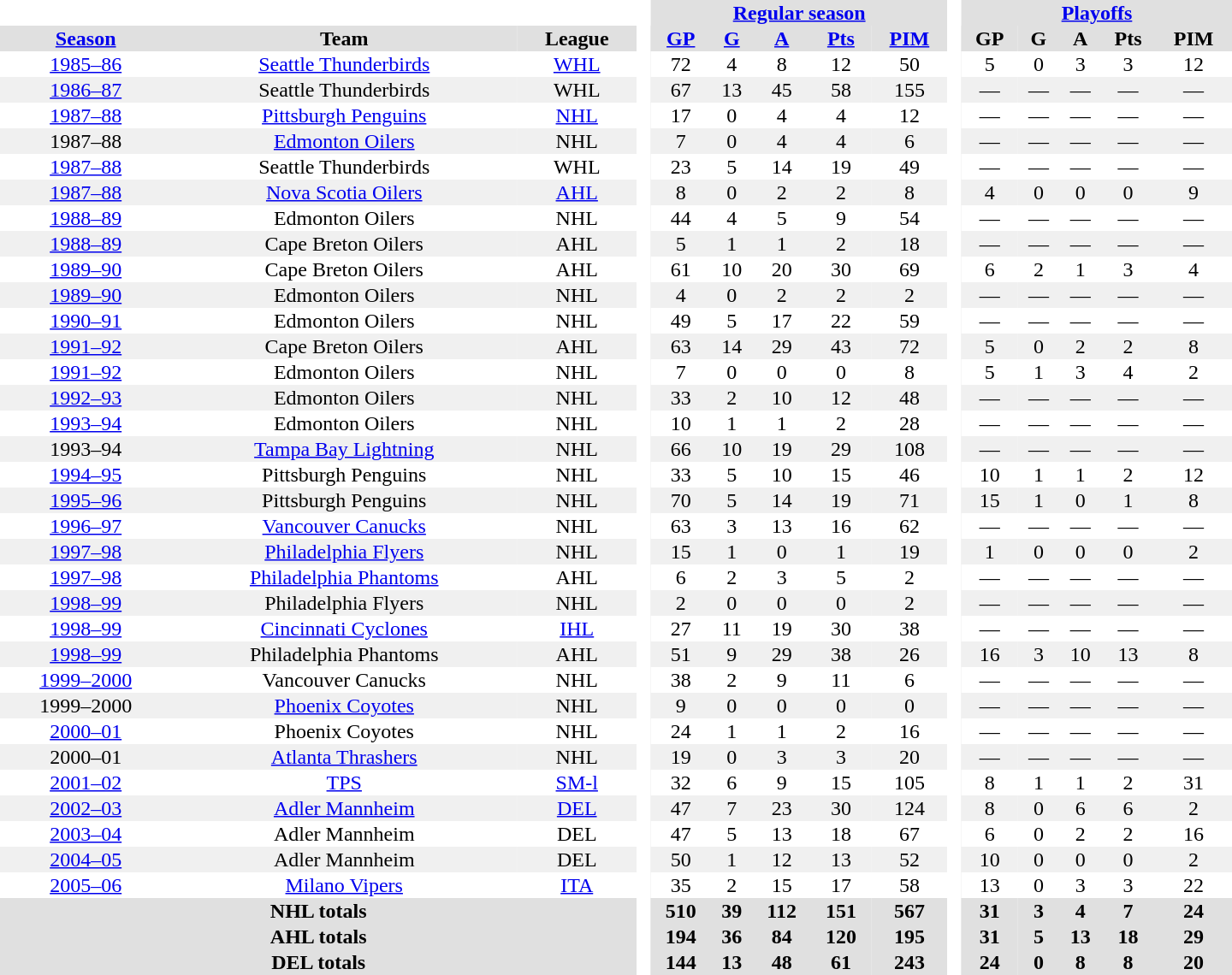<table border="0" cellpadding="1" cellspacing="0" style="text-align:center; width:60em">
<tr bgcolor="#e0e0e0">
<th colspan="3" bgcolor="#ffffff"> </th>
<th rowspan="99" bgcolor="#ffffff"> </th>
<th colspan="5"><a href='#'>Regular season</a></th>
<th rowspan="99" bgcolor="#ffffff"> </th>
<th colspan="5"><a href='#'>Playoffs</a></th>
</tr>
<tr bgcolor="#e0e0e0">
<th><a href='#'>Season</a></th>
<th>Team</th>
<th>League</th>
<th><a href='#'>GP</a></th>
<th><a href='#'>G</a></th>
<th><a href='#'>A</a></th>
<th><a href='#'>Pts</a></th>
<th><a href='#'>PIM</a></th>
<th>GP</th>
<th>G</th>
<th>A</th>
<th>Pts</th>
<th>PIM</th>
</tr>
<tr>
<td><a href='#'>1985–86</a></td>
<td><a href='#'>Seattle Thunderbirds</a></td>
<td><a href='#'>WHL</a></td>
<td>72</td>
<td>4</td>
<td>8</td>
<td>12</td>
<td>50</td>
<td>5</td>
<td>0</td>
<td>3</td>
<td>3</td>
<td>12</td>
</tr>
<tr bgcolor="#f0f0f0">
<td><a href='#'>1986–87</a></td>
<td>Seattle Thunderbirds</td>
<td>WHL</td>
<td>67</td>
<td>13</td>
<td>45</td>
<td>58</td>
<td>155</td>
<td>—</td>
<td>—</td>
<td>—</td>
<td>—</td>
<td>—</td>
</tr>
<tr>
<td><a href='#'>1987–88</a></td>
<td><a href='#'>Pittsburgh Penguins</a></td>
<td><a href='#'>NHL</a></td>
<td>17</td>
<td>0</td>
<td>4</td>
<td>4</td>
<td>12</td>
<td>—</td>
<td>—</td>
<td>—</td>
<td>—</td>
<td>—</td>
</tr>
<tr bgcolor="#f0f0f0">
<td>1987–88</td>
<td><a href='#'>Edmonton Oilers</a></td>
<td>NHL</td>
<td>7</td>
<td>0</td>
<td>4</td>
<td>4</td>
<td>6</td>
<td>—</td>
<td>—</td>
<td>—</td>
<td>—</td>
<td>—</td>
</tr>
<tr>
<td><a href='#'>1987–88</a></td>
<td>Seattle Thunderbirds</td>
<td>WHL</td>
<td>23</td>
<td>5</td>
<td>14</td>
<td>19</td>
<td>49</td>
<td>—</td>
<td>—</td>
<td>—</td>
<td>—</td>
<td>—</td>
</tr>
<tr bgcolor="#f0f0f0">
<td><a href='#'>1987–88</a></td>
<td><a href='#'>Nova Scotia Oilers</a></td>
<td><a href='#'>AHL</a></td>
<td>8</td>
<td>0</td>
<td>2</td>
<td>2</td>
<td>8</td>
<td>4</td>
<td>0</td>
<td>0</td>
<td>0</td>
<td>9</td>
</tr>
<tr>
<td><a href='#'>1988–89</a></td>
<td>Edmonton Oilers</td>
<td>NHL</td>
<td>44</td>
<td>4</td>
<td>5</td>
<td>9</td>
<td>54</td>
<td>—</td>
<td>—</td>
<td>—</td>
<td>—</td>
<td>—</td>
</tr>
<tr bgcolor="#f0f0f0">
<td><a href='#'>1988–89</a></td>
<td>Cape Breton Oilers</td>
<td>AHL</td>
<td>5</td>
<td>1</td>
<td>1</td>
<td>2</td>
<td>18</td>
<td>—</td>
<td>—</td>
<td>—</td>
<td>—</td>
<td>—</td>
</tr>
<tr>
<td><a href='#'>1989–90</a></td>
<td>Cape Breton Oilers</td>
<td>AHL</td>
<td>61</td>
<td>10</td>
<td>20</td>
<td>30</td>
<td>69</td>
<td>6</td>
<td>2</td>
<td>1</td>
<td>3</td>
<td>4</td>
</tr>
<tr bgcolor="#f0f0f0">
<td><a href='#'>1989–90</a></td>
<td>Edmonton Oilers</td>
<td>NHL</td>
<td>4</td>
<td>0</td>
<td>2</td>
<td>2</td>
<td>2</td>
<td>—</td>
<td>—</td>
<td>—</td>
<td>—</td>
<td>—</td>
</tr>
<tr>
<td><a href='#'>1990–91</a></td>
<td>Edmonton Oilers</td>
<td>NHL</td>
<td>49</td>
<td>5</td>
<td>17</td>
<td>22</td>
<td>59</td>
<td>—</td>
<td>—</td>
<td>—</td>
<td>—</td>
<td>—</td>
</tr>
<tr bgcolor="#f0f0f0">
<td><a href='#'>1991–92</a></td>
<td>Cape Breton Oilers</td>
<td>AHL</td>
<td>63</td>
<td>14</td>
<td>29</td>
<td>43</td>
<td>72</td>
<td>5</td>
<td>0</td>
<td>2</td>
<td>2</td>
<td>8</td>
</tr>
<tr>
<td><a href='#'>1991–92</a></td>
<td>Edmonton Oilers</td>
<td>NHL</td>
<td>7</td>
<td>0</td>
<td>0</td>
<td>0</td>
<td>8</td>
<td>5</td>
<td>1</td>
<td>3</td>
<td>4</td>
<td>2</td>
</tr>
<tr bgcolor="#f0f0f0">
<td><a href='#'>1992–93</a></td>
<td>Edmonton Oilers</td>
<td>NHL</td>
<td>33</td>
<td>2</td>
<td>10</td>
<td>12</td>
<td>48</td>
<td>—</td>
<td>—</td>
<td>—</td>
<td>—</td>
<td>—</td>
</tr>
<tr>
<td><a href='#'>1993–94</a></td>
<td>Edmonton Oilers</td>
<td>NHL</td>
<td>10</td>
<td>1</td>
<td>1</td>
<td>2</td>
<td>28</td>
<td>—</td>
<td>—</td>
<td>—</td>
<td>—</td>
<td>—</td>
</tr>
<tr bgcolor="#f0f0f0">
<td>1993–94</td>
<td><a href='#'>Tampa Bay Lightning</a></td>
<td>NHL</td>
<td>66</td>
<td>10</td>
<td>19</td>
<td>29</td>
<td>108</td>
<td>—</td>
<td>—</td>
<td>—</td>
<td>—</td>
<td>—</td>
</tr>
<tr>
<td><a href='#'>1994–95</a></td>
<td>Pittsburgh Penguins</td>
<td>NHL</td>
<td>33</td>
<td>5</td>
<td>10</td>
<td>15</td>
<td>46</td>
<td>10</td>
<td>1</td>
<td>1</td>
<td>2</td>
<td>12</td>
</tr>
<tr bgcolor="#f0f0f0">
<td><a href='#'>1995–96</a></td>
<td>Pittsburgh Penguins</td>
<td>NHL</td>
<td>70</td>
<td>5</td>
<td>14</td>
<td>19</td>
<td>71</td>
<td>15</td>
<td>1</td>
<td>0</td>
<td>1</td>
<td>8</td>
</tr>
<tr>
<td><a href='#'>1996–97</a></td>
<td><a href='#'>Vancouver Canucks</a></td>
<td>NHL</td>
<td>63</td>
<td>3</td>
<td>13</td>
<td>16</td>
<td>62</td>
<td>—</td>
<td>—</td>
<td>—</td>
<td>—</td>
<td>—</td>
</tr>
<tr bgcolor="#f0f0f0">
<td><a href='#'>1997–98</a></td>
<td><a href='#'>Philadelphia Flyers</a></td>
<td>NHL</td>
<td>15</td>
<td>1</td>
<td>0</td>
<td>1</td>
<td>19</td>
<td>1</td>
<td>0</td>
<td>0</td>
<td>0</td>
<td>2</td>
</tr>
<tr>
<td><a href='#'>1997–98</a></td>
<td><a href='#'>Philadelphia Phantoms</a></td>
<td>AHL</td>
<td>6</td>
<td>2</td>
<td>3</td>
<td>5</td>
<td>2</td>
<td>—</td>
<td>—</td>
<td>—</td>
<td>—</td>
<td>—</td>
</tr>
<tr bgcolor="#f0f0f0">
<td><a href='#'>1998–99</a></td>
<td>Philadelphia Flyers</td>
<td>NHL</td>
<td>2</td>
<td>0</td>
<td>0</td>
<td>0</td>
<td>2</td>
<td>—</td>
<td>—</td>
<td>—</td>
<td>—</td>
<td>—</td>
</tr>
<tr>
<td><a href='#'>1998–99</a></td>
<td><a href='#'>Cincinnati Cyclones</a></td>
<td><a href='#'>IHL</a></td>
<td>27</td>
<td>11</td>
<td>19</td>
<td>30</td>
<td>38</td>
<td>—</td>
<td>—</td>
<td>—</td>
<td>—</td>
<td>—</td>
</tr>
<tr bgcolor="#f0f0f0">
<td><a href='#'>1998–99</a></td>
<td>Philadelphia Phantoms</td>
<td>AHL</td>
<td>51</td>
<td>9</td>
<td>29</td>
<td>38</td>
<td>26</td>
<td>16</td>
<td>3</td>
<td>10</td>
<td>13</td>
<td>8</td>
</tr>
<tr>
<td><a href='#'>1999–2000</a></td>
<td>Vancouver Canucks</td>
<td>NHL</td>
<td>38</td>
<td>2</td>
<td>9</td>
<td>11</td>
<td>6</td>
<td>—</td>
<td>—</td>
<td>—</td>
<td>—</td>
<td>—</td>
</tr>
<tr bgcolor="#f0f0f0">
<td>1999–2000</td>
<td><a href='#'>Phoenix Coyotes</a></td>
<td>NHL</td>
<td>9</td>
<td>0</td>
<td>0</td>
<td>0</td>
<td>0</td>
<td>—</td>
<td>—</td>
<td>—</td>
<td>—</td>
<td>—</td>
</tr>
<tr>
<td><a href='#'>2000–01</a></td>
<td>Phoenix Coyotes</td>
<td>NHL</td>
<td>24</td>
<td>1</td>
<td>1</td>
<td>2</td>
<td>16</td>
<td>—</td>
<td>—</td>
<td>—</td>
<td>—</td>
<td>—</td>
</tr>
<tr bgcolor="#f0f0f0">
<td>2000–01</td>
<td><a href='#'>Atlanta Thrashers</a></td>
<td>NHL</td>
<td>19</td>
<td>0</td>
<td>3</td>
<td>3</td>
<td>20</td>
<td>—</td>
<td>—</td>
<td>—</td>
<td>—</td>
<td>—</td>
</tr>
<tr>
<td><a href='#'>2001–02</a></td>
<td><a href='#'>TPS</a></td>
<td><a href='#'>SM-l</a></td>
<td>32</td>
<td>6</td>
<td>9</td>
<td>15</td>
<td>105</td>
<td>8</td>
<td>1</td>
<td>1</td>
<td>2</td>
<td>31</td>
</tr>
<tr bgcolor="#f0f0f0">
<td><a href='#'>2002–03</a></td>
<td><a href='#'>Adler Mannheim</a></td>
<td><a href='#'>DEL</a></td>
<td>47</td>
<td>7</td>
<td>23</td>
<td>30</td>
<td>124</td>
<td>8</td>
<td>0</td>
<td>6</td>
<td>6</td>
<td>2</td>
</tr>
<tr>
<td><a href='#'>2003–04</a></td>
<td>Adler Mannheim</td>
<td>DEL</td>
<td>47</td>
<td>5</td>
<td>13</td>
<td>18</td>
<td>67</td>
<td>6</td>
<td>0</td>
<td>2</td>
<td>2</td>
<td>16</td>
</tr>
<tr bgcolor="#f0f0f0">
<td><a href='#'>2004–05</a></td>
<td>Adler Mannheim</td>
<td>DEL</td>
<td>50</td>
<td>1</td>
<td>12</td>
<td>13</td>
<td>52</td>
<td>10</td>
<td>0</td>
<td>0</td>
<td>0</td>
<td>2</td>
</tr>
<tr>
<td><a href='#'>2005–06</a></td>
<td><a href='#'>Milano Vipers</a></td>
<td><a href='#'>ITA</a></td>
<td>35</td>
<td>2</td>
<td>15</td>
<td>17</td>
<td>58</td>
<td>13</td>
<td>0</td>
<td>3</td>
<td>3</td>
<td>22</td>
</tr>
<tr bgcolor="#e0e0e0">
<th colspan="3">NHL totals</th>
<th>510</th>
<th>39</th>
<th>112</th>
<th>151</th>
<th>567</th>
<th>31</th>
<th>3</th>
<th>4</th>
<th>7</th>
<th>24</th>
</tr>
<tr bgcolor="#e0e0e0">
<th colspan="3">AHL totals</th>
<th>194</th>
<th>36</th>
<th>84</th>
<th>120</th>
<th>195</th>
<th>31</th>
<th>5</th>
<th>13</th>
<th>18</th>
<th>29</th>
</tr>
<tr bgcolor="#e0e0e0">
<th colspan="3">DEL totals</th>
<th>144</th>
<th>13</th>
<th>48</th>
<th>61</th>
<th>243</th>
<th>24</th>
<th>0</th>
<th>8</th>
<th>8</th>
<th>20</th>
</tr>
</table>
